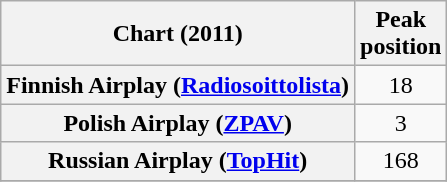<table class="wikitable sortable plainrowheaders" style="text-align:center;">
<tr>
<th scope="col">Chart (2011)</th>
<th scope="col">Peak<br>position</th>
</tr>
<tr>
<th scope="row">Finnish Airplay (<a href='#'>Radiosoittolista</a>)</th>
<td>18</td>
</tr>
<tr>
<th scope="row">Polish Airplay (<a href='#'>ZPAV</a>)</th>
<td>3</td>
</tr>
<tr>
<th scope="row">Russian Airplay (<a href='#'>TopHit</a>)</th>
<td>168</td>
</tr>
<tr>
</tr>
</table>
